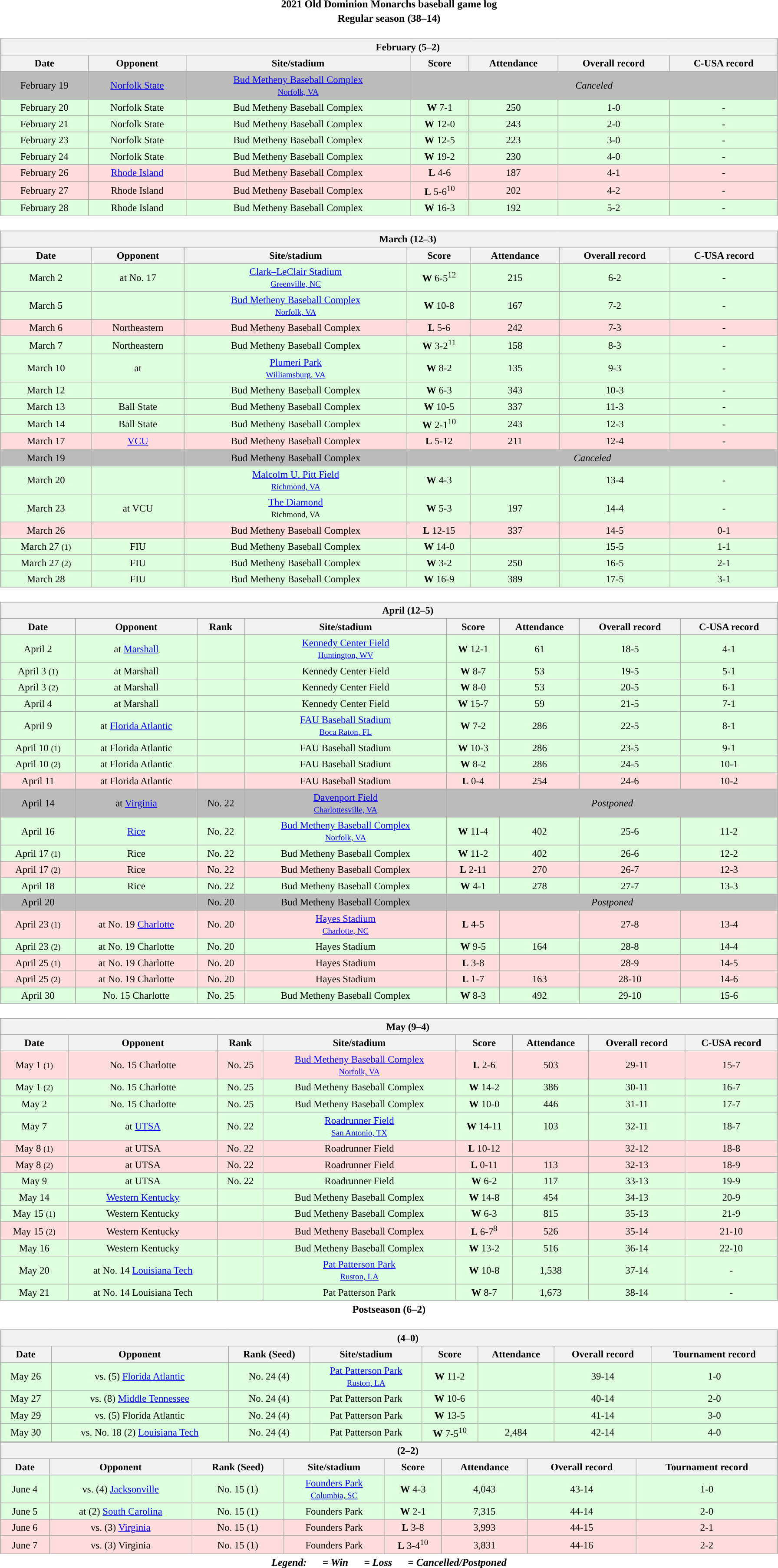<table class="toccolours" width=95% style="clear:both; margin:1.5em auto; text-align:center;">
<tr>
<th colspan=2>2021 Old Dominion Monarchs baseball game log</th>
</tr>
<tr>
<th colspan=2>Regular season (38–14)</th>
</tr>
<tr valign="top">
<td><br><table class="wikitable collapsible collapsed" style="margin:auto; width:100%; text-align:center; font-size:95%">
<tr>
<th colspan=11 style="padding-left:4em;">February (5–2)</th>
</tr>
<tr>
<th>Date</th>
<th>Opponent</th>
<th>Site/stadium</th>
<th>Score</th>
<th>Attendance</th>
<th>Overall record</th>
<th>C-USA record</th>
</tr>
<tr align="center" bgcolor="bbbbbb">
<td>February 19</td>
<td><a href='#'>Norfolk State</a></td>
<td><a href='#'>Bud Metheny Baseball Complex</a><br><small><a href='#'>Norfolk, VA</a></small></td>
<td colspan=4><em>Canceled</em> </td>
</tr>
<tr align="center" bgcolor="ddffdd">
<td>February 20</td>
<td>Norfolk State</td>
<td>Bud Metheny Baseball Complex</td>
<td><strong>W</strong> 7-1</td>
<td>250</td>
<td>1-0</td>
<td>-</td>
</tr>
<tr align="center" bgcolor="ddffdd">
<td>February 21</td>
<td>Norfolk State</td>
<td>Bud Metheny Baseball Complex</td>
<td><strong>W</strong> 12-0</td>
<td>243</td>
<td>2-0</td>
<td>-</td>
</tr>
<tr align="center" bgcolor="ddffdd">
<td>February 23</td>
<td>Norfolk State</td>
<td>Bud Metheny Baseball Complex</td>
<td><strong>W</strong> 12-5</td>
<td>223</td>
<td>3-0</td>
<td>-</td>
</tr>
<tr align="center" bgcolor="ddffdd">
<td>February 24</td>
<td>Norfolk State</td>
<td>Bud Metheny Baseball Complex</td>
<td><strong>W</strong> 19-2</td>
<td>230</td>
<td>4-0</td>
<td>-</td>
</tr>
<tr align="center" bgcolor="ffdddd">
<td>February 26</td>
<td><a href='#'>Rhode Island</a></td>
<td>Bud Metheny Baseball Complex</td>
<td><strong>L</strong> 4-6</td>
<td>187</td>
<td>4-1</td>
<td>-</td>
</tr>
<tr align="center" bgcolor="ffdddd">
<td>February 27</td>
<td>Rhode Island</td>
<td>Bud Metheny Baseball Complex</td>
<td><strong>L</strong> 5-6<sup>10</sup></td>
<td>202</td>
<td>4-2</td>
<td>-</td>
</tr>
<tr align="center" bgcolor="ddffdd">
<td>February 28</td>
<td>Rhode Island</td>
<td>Bud Metheny Baseball Complex</td>
<td><strong>W</strong> 16-3</td>
<td>192</td>
<td>5-2</td>
<td>-</td>
</tr>
</table>
</td>
</tr>
<tr>
<td><br><table class="wikitable collapsible collapsed" style="margin:auto; width:100%; text-align:center; font-size:95%">
<tr>
<th colspan=11 style="padding-left:4em;">March (12–3)</th>
</tr>
<tr>
<th>Date</th>
<th>Opponent</th>
<th>Site/stadium</th>
<th>Score</th>
<th>Attendance</th>
<th>Overall record</th>
<th>C-USA record</th>
</tr>
<tr align="center" bgcolor="ddffdd">
<td>March 2</td>
<td>at No. 17 </td>
<td><a href='#'>Clark–LeClair Stadium</a><br><small><a href='#'>Greenville, NC</a></small></td>
<td><strong>W</strong> 6-5<sup>12</sup></td>
<td>215</td>
<td>6-2</td>
<td>-</td>
</tr>
<tr align="center" bgcolor="ddffdd">
<td>March 5</td>
<td></td>
<td><a href='#'>Bud Metheny Baseball Complex</a><br><small><a href='#'>Norfolk, VA</a></small></td>
<td><strong>W</strong> 10-8</td>
<td>167</td>
<td>7-2</td>
<td>-</td>
</tr>
<tr align="center" bgcolor="ffdddd">
<td>March 6</td>
<td>Northeastern</td>
<td>Bud Metheny Baseball Complex</td>
<td><strong>L</strong> 5-6</td>
<td>242</td>
<td>7-3</td>
<td>-</td>
</tr>
<tr align="center" bgcolor="ddffdd">
<td>March 7</td>
<td>Northeastern</td>
<td>Bud Metheny Baseball Complex</td>
<td><strong>W</strong> 3-2<sup>11</sup></td>
<td>158</td>
<td>8-3</td>
<td>-</td>
</tr>
<tr align="center" bgcolor="ddffdd">
<td>March 10</td>
<td>at </td>
<td><a href='#'>Plumeri Park</a><br><small><a href='#'>Williamsburg, VA</a></small></td>
<td><strong>W</strong> 8-2</td>
<td>135</td>
<td>9-3</td>
<td>-</td>
</tr>
<tr align="center" bgcolor="ddffdd">
<td>March 12</td>
<td></td>
<td>Bud Metheny Baseball Complex</td>
<td><strong>W</strong> 6-3</td>
<td>343</td>
<td>10-3</td>
<td>-</td>
</tr>
<tr align="center" bgcolor="ddffdd">
<td>March 13</td>
<td>Ball State</td>
<td>Bud Metheny Baseball Complex</td>
<td><strong>W</strong> 10-5</td>
<td>337</td>
<td>11-3</td>
<td>-</td>
</tr>
<tr align="center" bgcolor="ddffdd">
<td>March 14</td>
<td>Ball State</td>
<td>Bud Metheny Baseball Complex</td>
<td><strong>W</strong> 2-1<sup>10</sup></td>
<td>243</td>
<td>12-3</td>
<td>-</td>
</tr>
<tr align="center" bgcolor="ffdddd">
<td>March 17</td>
<td><a href='#'>VCU</a></td>
<td>Bud Metheny Baseball Complex</td>
<td><strong>L</strong> 5-12</td>
<td>211</td>
<td>12-4</td>
<td>-</td>
</tr>
<tr align="center" bgcolor="bbbbbb">
<td>March 19</td>
<td></td>
<td>Bud Metheny Baseball Complex</td>
<td colspan=4><em>Canceled</em></td>
</tr>
<tr align="center" bgcolor="ddffdd">
<td>March 20</td>
<td></td>
<td><a href='#'>Malcolm U. Pitt Field</a><br><small><a href='#'>Richmond, VA</a></small></td>
<td><strong>W</strong> 4-3</td>
<td></td>
<td>13-4</td>
<td>-</td>
</tr>
<tr align="center" bgcolor="ddffdd">
<td>March 23</td>
<td>at VCU</td>
<td><a href='#'>The Diamond</a><br><small>Richmond, VA</small></td>
<td><strong>W</strong> 5-3</td>
<td>197</td>
<td>14-4</td>
<td>-</td>
</tr>
<tr align="center" bgcolor="ffdddd">
<td>March 26</td>
<td></td>
<td>Bud Metheny Baseball Complex</td>
<td><strong>L</strong> 12-15</td>
<td>337</td>
<td>14-5</td>
<td>0-1</td>
</tr>
<tr align="center" bgcolor="ddffdd">
<td>March 27 <small>(1)</small></td>
<td>FIU</td>
<td>Bud Metheny Baseball Complex</td>
<td><strong>W</strong> 14-0</td>
<td></td>
<td>15-5</td>
<td>1-1</td>
</tr>
<tr align="center" bgcolor="ddffdd">
<td>March 27 <small>(2)</small></td>
<td>FIU</td>
<td>Bud Metheny Baseball Complex</td>
<td><strong>W</strong> 3-2</td>
<td>250</td>
<td>16-5</td>
<td>2-1</td>
</tr>
<tr align="center" bgcolor="ddffdd">
<td>March 28</td>
<td>FIU</td>
<td>Bud Metheny Baseball Complex</td>
<td><strong>W</strong> 16-9</td>
<td>389</td>
<td>17-5</td>
<td>3-1</td>
</tr>
</table>
</td>
</tr>
<tr>
<td><br><table class="wikitable collapsible collapsed" style="margin:auto; width:100%; text-align:center; font-size:95%">
<tr>
<th colspan=11 style="padding-left:4em;">April (12–5)</th>
</tr>
<tr>
<th>Date</th>
<th>Opponent</th>
<th>Rank</th>
<th>Site/stadium</th>
<th>Score</th>
<th>Attendance</th>
<th>Overall record</th>
<th>C-USA record</th>
</tr>
<tr align="center" bgcolor="ddffdd">
<td>April 2</td>
<td>at <a href='#'>Marshall</a></td>
<td></td>
<td><a href='#'>Kennedy Center Field</a><br><small><a href='#'>Huntington, WV</a></small></td>
<td><strong>W</strong> 12-1</td>
<td>61</td>
<td>18-5</td>
<td>4-1</td>
</tr>
<tr align="center" bgcolor="ddffdd">
<td>April 3 <small>(1)</small></td>
<td>at Marshall</td>
<td></td>
<td>Kennedy Center Field</td>
<td><strong>W</strong> 8-7</td>
<td>53</td>
<td>19-5</td>
<td>5-1</td>
</tr>
<tr align="center" bgcolor="ddffdd">
<td>April 3 <small>(2)</small></td>
<td>at Marshall</td>
<td></td>
<td>Kennedy Center Field</td>
<td><strong>W</strong> 8-0</td>
<td>53</td>
<td>20-5</td>
<td>6-1</td>
</tr>
<tr align="center" bgcolor="ddffdd">
<td>April 4</td>
<td>at Marshall</td>
<td></td>
<td>Kennedy Center Field</td>
<td><strong>W</strong> 15-7</td>
<td>59</td>
<td>21-5</td>
<td>7-1</td>
</tr>
<tr align="center" bgcolor="ddffdd">
<td>April 9</td>
<td>at <a href='#'>Florida Atlantic</a></td>
<td></td>
<td><a href='#'>FAU Baseball Stadium</a><br><small><a href='#'>Boca Raton, FL</a></small></td>
<td><strong>W</strong> 7-2</td>
<td>286</td>
<td>22-5</td>
<td>8-1</td>
</tr>
<tr align="center" bgcolor="ddffdd">
<td>April 10 <small>(1)</small></td>
<td>at Florida Atlantic</td>
<td></td>
<td>FAU Baseball Stadium</td>
<td><strong>W</strong> 10-3</td>
<td>286</td>
<td>23-5</td>
<td>9-1</td>
</tr>
<tr align="center" bgcolor="ddffdd">
<td>April 10 <small>(2)</small></td>
<td>at Florida Atlantic</td>
<td></td>
<td>FAU Baseball Stadium</td>
<td><strong>W</strong> 8-2</td>
<td>286</td>
<td>24-5</td>
<td>10-1</td>
</tr>
<tr align="center" bgcolor="ffdddd">
<td>April 11</td>
<td>at Florida Atlantic</td>
<td></td>
<td>FAU Baseball Stadium</td>
<td><strong>L</strong> 0-4</td>
<td>254</td>
<td>24-6</td>
<td>10-2</td>
</tr>
<tr align="center" bgcolor="bbbbbb">
<td>April 14</td>
<td>at <a href='#'>Virginia</a></td>
<td>No. 22</td>
<td><a href='#'>Davenport Field</a><br><small><a href='#'>Charlottesville, VA</a></small></td>
<td colspan=4><em>Postponed</em> </td>
</tr>
<tr align="center" bgcolor="ddffdd">
<td>April 16</td>
<td><a href='#'>Rice</a></td>
<td>No. 22</td>
<td><a href='#'>Bud Metheny Baseball Complex</a><br><small><a href='#'>Norfolk, VA</a></small></td>
<td><strong>W</strong> 11-4</td>
<td>402</td>
<td>25-6</td>
<td>11-2</td>
</tr>
<tr align="center" bgcolor="ddffdd">
<td>April 17 <small>(1)</small></td>
<td>Rice</td>
<td>No. 22</td>
<td>Bud Metheny Baseball Complex</td>
<td><strong>W</strong> 11-2</td>
<td>402</td>
<td>26-6</td>
<td>12-2</td>
</tr>
<tr align="center" bgcolor="ffdddd">
<td>April 17 <small>(2)</small></td>
<td>Rice</td>
<td>No. 22</td>
<td>Bud Metheny Baseball Complex</td>
<td><strong>L</strong> 2-11</td>
<td>270</td>
<td>26-7</td>
<td>12-3</td>
</tr>
<tr align="center" bgcolor="ddffdd">
<td>April 18</td>
<td>Rice</td>
<td>No. 22</td>
<td>Bud Metheny Baseball Complex</td>
<td><strong>W</strong> 4-1</td>
<td>278</td>
<td>27-7</td>
<td>13-3</td>
</tr>
<tr align="center" bgcolor="bbbbbb">
<td>April 20</td>
<td></td>
<td>No. 20</td>
<td>Bud Metheny Baseball Complex</td>
<td colspan=4><em>Postponed</em></td>
</tr>
<tr align="center" bgcolor="ffdddd">
<td>April 23 <small>(1)</small></td>
<td>at No. 19 <a href='#'>Charlotte</a></td>
<td>No. 20</td>
<td><a href='#'>Hayes Stadium</a><br><small><a href='#'>Charlotte, NC</a></small></td>
<td><strong>L</strong> 4-5</td>
<td></td>
<td>27-8</td>
<td>13-4</td>
</tr>
<tr align="center" bgcolor="ddffdd">
<td>April 23 <small>(2)</small></td>
<td>at No. 19 Charlotte</td>
<td>No. 20</td>
<td>Hayes Stadium</td>
<td><strong>W</strong> 9-5</td>
<td>164</td>
<td>28-8</td>
<td>14-4</td>
</tr>
<tr align="center" bgcolor="ffdddd">
<td>April 25 <small>(1)</small></td>
<td>at No. 19 Charlotte</td>
<td>No. 20</td>
<td>Hayes Stadium</td>
<td><strong>L</strong> 3-8</td>
<td></td>
<td>28-9</td>
<td>14-5</td>
</tr>
<tr align="center" bgcolor="ffdddd">
<td>April 25 <small>(2)</small></td>
<td>at No. 19 Charlotte</td>
<td>No. 20</td>
<td>Hayes Stadium</td>
<td><strong>L</strong> 1-7</td>
<td>163</td>
<td>28-10</td>
<td>14-6</td>
</tr>
<tr align="center" bgcolor="ddffdd">
<td>April 30</td>
<td>No. 15 Charlotte</td>
<td>No. 25</td>
<td>Bud Metheny Baseball Complex</td>
<td><strong>W</strong> 8-3</td>
<td>492</td>
<td>29-10</td>
<td>15-6</td>
</tr>
</table>
</td>
</tr>
<tr>
<td><br><table class="wikitable collapsible collapsed" style="margin:auto; width:100%; text-align:center; font-size:95%">
<tr>
<th colspan=11 style="padding-left:4em;">May (9–4)</th>
</tr>
<tr>
<th>Date</th>
<th>Opponent</th>
<th>Rank</th>
<th>Site/stadium</th>
<th>Score</th>
<th>Attendance</th>
<th>Overall record</th>
<th>C-USA record</th>
</tr>
<tr align="center" bgcolor="ffdddd">
<td>May 1 <small>(1)</small></td>
<td>No. 15 Charlotte</td>
<td>No. 25</td>
<td><a href='#'>Bud Metheny Baseball Complex</a><br><small><a href='#'>Norfolk, VA</a></small></td>
<td><strong>L</strong> 2-6</td>
<td>503</td>
<td>29-11</td>
<td>15-7</td>
</tr>
<tr align="center" bgcolor="ddffdd">
<td>May 1 <small>(2)</small></td>
<td>No. 15 Charlotte</td>
<td>No. 25</td>
<td>Bud Metheny Baseball Complex</td>
<td><strong>W</strong> 14-2</td>
<td>386</td>
<td>30-11</td>
<td>16-7</td>
</tr>
<tr align="center" bgcolor="ddffdd">
<td>May 2</td>
<td>No. 15 Charlotte</td>
<td>No. 25</td>
<td>Bud Metheny Baseball Complex</td>
<td><strong>W</strong> 10-0</td>
<td>446</td>
<td>31-11</td>
<td>17-7</td>
</tr>
<tr align="center" bgcolor="ddffdd">
<td>May 7</td>
<td>at <a href='#'>UTSA</a></td>
<td>No. 22</td>
<td><a href='#'>Roadrunner Field</a><br><small><a href='#'>San Antonio, TX</a></small></td>
<td><strong>W</strong> 14-11</td>
<td>103</td>
<td>32-11</td>
<td>18-7</td>
</tr>
<tr align="center" bgcolor="ffdddd">
<td>May 8 <small>(1)</small></td>
<td>at UTSA</td>
<td>No. 22</td>
<td>Roadrunner Field</td>
<td><strong>L</strong> 10-12</td>
<td></td>
<td>32-12</td>
<td>18-8</td>
</tr>
<tr align="center" bgcolor="ffdddd">
<td>May 8 <small>(2)</small></td>
<td>at UTSA</td>
<td>No. 22</td>
<td>Roadrunner Field</td>
<td><strong>L</strong> 0-11</td>
<td>113</td>
<td>32-13</td>
<td>18-9</td>
</tr>
<tr align="center" bgcolor="ddffdd">
<td>May 9</td>
<td>at UTSA</td>
<td>No. 22</td>
<td>Roadrunner Field</td>
<td><strong>W</strong> 6-2</td>
<td>117</td>
<td>33-13</td>
<td>19-9</td>
</tr>
<tr align="center" bgcolor="ddffdd">
<td>May 14</td>
<td><a href='#'>Western Kentucky</a></td>
<td></td>
<td>Bud Metheny Baseball Complex</td>
<td><strong>W</strong> 14-8</td>
<td>454</td>
<td>34-13</td>
<td>20-9</td>
</tr>
<tr align="center" bgcolor="ddffdd">
<td>May 15 <small>(1)</small></td>
<td>Western Kentucky</td>
<td></td>
<td>Bud Metheny Baseball Complex</td>
<td><strong>W</strong> 6-3</td>
<td>815</td>
<td>35-13</td>
<td>21-9</td>
</tr>
<tr align="center" bgcolor="ffdddd">
<td>May 15 <small>(2)</small></td>
<td>Western Kentucky</td>
<td></td>
<td>Bud Metheny Baseball Complex</td>
<td><strong>L</strong> 6-7<sup>8</sup></td>
<td>526</td>
<td>35-14</td>
<td>21-10</td>
</tr>
<tr align="center" bgcolor="ddffdd">
<td>May 16</td>
<td>Western Kentucky</td>
<td></td>
<td>Bud Metheny Baseball Complex</td>
<td><strong>W</strong> 13-2</td>
<td>516</td>
<td>36-14</td>
<td>22-10</td>
</tr>
<tr align="center" bgcolor="ddffdd">
<td>May 20</td>
<td>at No. 14 <a href='#'>Louisiana Tech</a></td>
<td></td>
<td><a href='#'>Pat Patterson Park</a><br><small><a href='#'>Ruston, LA</a></small></td>
<td><strong>W</strong> 10-8</td>
<td>1,538</td>
<td>37-14</td>
<td>-</td>
</tr>
<tr align="center" bgcolor="ddffdd">
<td>May 21</td>
<td>at No. 14 Louisiana Tech</td>
<td></td>
<td>Pat Patterson Park</td>
<td><strong>W</strong> 8-7</td>
<td>1,673</td>
<td>38-14</td>
<td>-</td>
</tr>
</table>
</td>
</tr>
<tr>
<th colspan=2>Postseason (6–2)</th>
</tr>
<tr>
<td><br><table class="wikitable collapsible collapsed" style="margin:auto; width:100%; text-align:center; font-size:95%">
<tr>
<th colspan=11 style="padding-left:4em;"> (4–0)</th>
</tr>
<tr>
<th>Date</th>
<th>Opponent</th>
<th>Rank (Seed)</th>
<th>Site/stadium</th>
<th>Score</th>
<th>Attendance</th>
<th>Overall record</th>
<th>Tournament record</th>
</tr>
<tr align="center" bgcolor="ddffdd">
<td>May 26</td>
<td>vs. (5) <a href='#'>Florida Atlantic</a></td>
<td>No. 24 (4)</td>
<td><a href='#'>Pat Patterson Park</a><br><small><a href='#'>Ruston, LA</a></small></td>
<td><strong>W</strong> 11-2</td>
<td></td>
<td>39-14</td>
<td>1-0</td>
</tr>
<tr align="center" bgcolor="ddffdd">
<td>May 27</td>
<td>vs. (8) <a href='#'>Middle Tennessee</a></td>
<td>No. 24 (4)</td>
<td>Pat Patterson Park</td>
<td><strong>W</strong> 10-6</td>
<td></td>
<td>40-14</td>
<td>2-0</td>
</tr>
<tr align="center" bgcolor="ddffdd">
<td>May 29</td>
<td>vs. (5) Florida Atlantic</td>
<td>No. 24 (4)</td>
<td>Pat Patterson Park</td>
<td><strong>W</strong> 13-5</td>
<td></td>
<td>41-14</td>
<td>3-0</td>
</tr>
<tr align="center" bgcolor="ddffdd">
<td>May 30</td>
<td>vs. No. 18 (2) <a href='#'>Louisiana Tech</a></td>
<td>No. 24 (4)</td>
<td>Pat Patterson Park</td>
<td><strong>W</strong> 7-5<sup>10</sup></td>
<td>2,484</td>
<td>42-14</td>
<td>4-0</td>
</tr>
</table>
<table class="wikitable collapsible collapsed" style="margin:auto; width:100%; text-align:center; font-size:95%">
<tr>
<th colspan=11 style="padding-left:4em;"> (2–2)</th>
</tr>
<tr>
<th>Date</th>
<th>Opponent</th>
<th>Rank (Seed)</th>
<th>Site/stadium</th>
<th>Score</th>
<th>Attendance</th>
<th>Overall record</th>
<th>Tournament record</th>
</tr>
<tr align="center" bgcolor="ddffdd">
<td>June 4</td>
<td>vs. (4) <a href='#'>Jacksonville</a></td>
<td>No. 15 (1)</td>
<td><a href='#'>Founders Park</a><br><small><a href='#'>Columbia, SC</a></small></td>
<td><strong>W</strong> 4-3</td>
<td>4,043</td>
<td>43-14</td>
<td>1-0</td>
</tr>
<tr align="center" bgcolor="ddffdd">
<td>June 5</td>
<td>at (2) <a href='#'>South Carolina</a></td>
<td>No. 15 (1)</td>
<td>Founders Park</td>
<td><strong>W</strong> 2-1</td>
<td>7,315</td>
<td>44-14</td>
<td>2-0</td>
</tr>
<tr align="center" bgcolor="ffdddd">
<td>June 6</td>
<td>vs. (3) <a href='#'>Virginia</a></td>
<td>No. 15 (1)</td>
<td>Founders Park</td>
<td><strong>L</strong> 3-8</td>
<td>3,993</td>
<td>44-15</td>
<td>2-1</td>
</tr>
<tr align="center" bgcolor="ffdddd">
<td>June 7</td>
<td>vs. (3) Virginia</td>
<td>No. 15 (1)</td>
<td>Founders Park</td>
<td><strong>L</strong> 3-4<sup>10</sup></td>
<td>3,831</td>
<td>44-16</td>
<td>2-2</td>
</tr>
</table>
</td>
</tr>
<tr>
<th colspan=9><em>Legend:       = Win       = Loss       = Cancelled/Postponed</em></th>
</tr>
</table>
